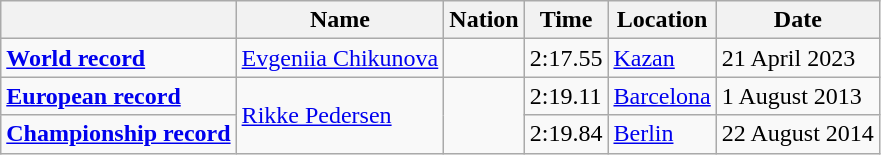<table class=wikitable>
<tr>
<th></th>
<th>Name</th>
<th>Nation</th>
<th>Time</th>
<th>Location</th>
<th>Date</th>
</tr>
<tr>
<td><strong><a href='#'>World record</a></strong></td>
<td><a href='#'>Evgeniia Chikunova</a></td>
<td></td>
<td>2:17.55</td>
<td><a href='#'>Kazan</a></td>
<td>21 April 2023</td>
</tr>
<tr>
<td><strong><a href='#'>European record</a></strong></td>
<td rowspan=2><a href='#'>Rikke Pedersen</a></td>
<td rowspan=2></td>
<td>2:19.11</td>
<td><a href='#'>Barcelona</a></td>
<td>1 August 2013</td>
</tr>
<tr>
<td><strong><a href='#'>Championship record</a></strong></td>
<td>2:19.84</td>
<td><a href='#'>Berlin</a></td>
<td>22 August 2014</td>
</tr>
</table>
